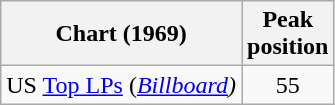<table class="wikitable sortable">
<tr>
<th>Chart (1969)</th>
<th>Peak<br>position</th>
</tr>
<tr>
<td>US <a href='#'>Top LPs</a> (<em><a href='#'>Billboard</a>)</em></td>
<td align="center">55</td>
</tr>
</table>
